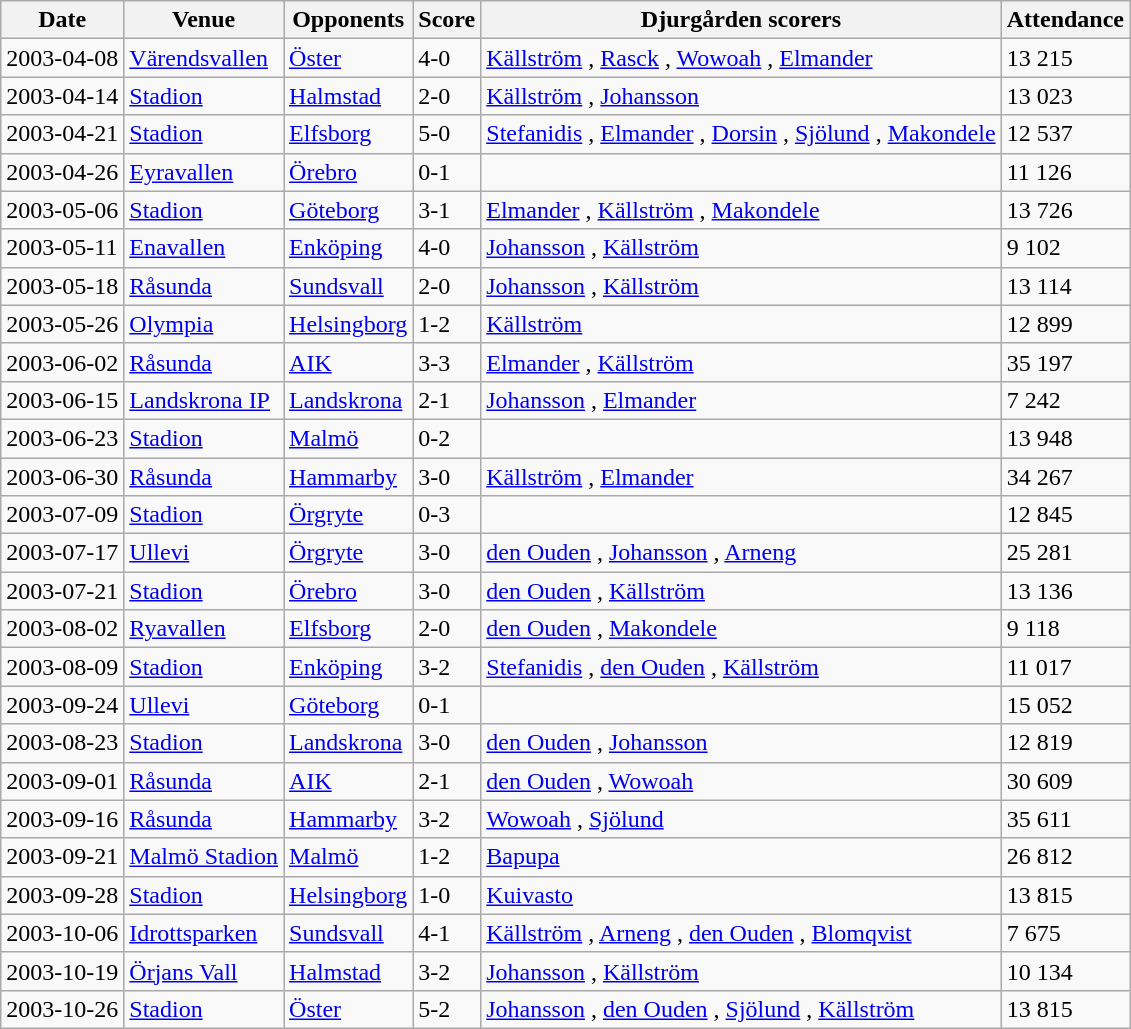<table class="wikitable">
<tr>
<th>Date</th>
<th>Venue</th>
<th>Opponents</th>
<th>Score</th>
<th>Djurgården scorers</th>
<th>Attendance</th>
</tr>
<tr>
<td>2003-04-08</td>
<td><a href='#'>Värendsvallen</a></td>
<td><a href='#'>Öster</a></td>
<td>4-0</td>
<td><a href='#'>Källström</a> , <a href='#'>Rasck</a> , <a href='#'>Wowoah</a> , <a href='#'>Elmander</a> </td>
<td>13 215</td>
</tr>
<tr>
<td>2003-04-14</td>
<td><a href='#'>Stadion</a></td>
<td><a href='#'>Halmstad</a></td>
<td>2-0</td>
<td><a href='#'>Källström</a> , <a href='#'>Johansson</a> </td>
<td>13 023</td>
</tr>
<tr>
<td>2003-04-21</td>
<td><a href='#'>Stadion</a></td>
<td><a href='#'>Elfsborg</a></td>
<td>5-0</td>
<td><a href='#'>Stefanidis</a> , <a href='#'>Elmander</a> , <a href='#'>Dorsin</a> , <a href='#'>Sjölund</a> , <a href='#'>Makondele</a> </td>
<td>12 537</td>
</tr>
<tr>
<td>2003-04-26</td>
<td><a href='#'>Eyravallen</a></td>
<td><a href='#'>Örebro</a></td>
<td>0-1</td>
<td></td>
<td>11 126</td>
</tr>
<tr>
<td>2003-05-06</td>
<td><a href='#'>Stadion</a></td>
<td><a href='#'>Göteborg</a></td>
<td>3-1</td>
<td><a href='#'>Elmander</a> , <a href='#'>Källström</a> , <a href='#'>Makondele</a> </td>
<td>13 726</td>
</tr>
<tr>
<td>2003-05-11</td>
<td><a href='#'>Enavallen</a></td>
<td><a href='#'>Enköping</a></td>
<td>4-0</td>
<td><a href='#'>Johansson</a> , <a href='#'>Källström</a> </td>
<td>9 102</td>
</tr>
<tr>
<td>2003-05-18</td>
<td><a href='#'>Råsunda</a></td>
<td><a href='#'>Sundsvall</a></td>
<td>2-0</td>
<td><a href='#'>Johansson</a> , <a href='#'>Källström</a> </td>
<td>13 114</td>
</tr>
<tr>
<td>2003-05-26</td>
<td><a href='#'>Olympia</a></td>
<td><a href='#'>Helsingborg</a></td>
<td>1-2</td>
<td><a href='#'>Källström</a> </td>
<td>12 899</td>
</tr>
<tr>
<td>2003-06-02</td>
<td><a href='#'>Råsunda</a></td>
<td><a href='#'>AIK</a></td>
<td>3-3</td>
<td><a href='#'>Elmander</a> , <a href='#'>Källström</a> </td>
<td>35 197</td>
</tr>
<tr>
<td>2003-06-15</td>
<td><a href='#'>Landskrona IP</a></td>
<td><a href='#'>Landskrona</a></td>
<td>2-1</td>
<td><a href='#'>Johansson</a> , <a href='#'>Elmander</a> </td>
<td>7 242</td>
</tr>
<tr>
<td>2003-06-23</td>
<td><a href='#'>Stadion</a></td>
<td><a href='#'>Malmö</a></td>
<td>0-2</td>
<td></td>
<td>13 948</td>
</tr>
<tr>
<td>2003-06-30</td>
<td><a href='#'>Råsunda</a></td>
<td><a href='#'>Hammarby</a></td>
<td>3-0</td>
<td><a href='#'>Källström</a> , <a href='#'>Elmander</a> </td>
<td>34 267</td>
</tr>
<tr>
<td>2003-07-09</td>
<td><a href='#'>Stadion</a></td>
<td><a href='#'>Örgryte</a></td>
<td>0-3</td>
<td></td>
<td>12 845</td>
</tr>
<tr>
<td>2003-07-17</td>
<td><a href='#'>Ullevi</a></td>
<td><a href='#'>Örgryte</a></td>
<td>3-0</td>
<td><a href='#'>den Ouden</a> , <a href='#'>Johansson</a> , <a href='#'>Arneng</a> </td>
<td>25 281</td>
</tr>
<tr>
<td>2003-07-21</td>
<td><a href='#'>Stadion</a></td>
<td><a href='#'>Örebro</a></td>
<td>3-0</td>
<td><a href='#'>den Ouden</a> , <a href='#'>Källström</a> </td>
<td>13 136</td>
</tr>
<tr>
<td>2003-08-02</td>
<td><a href='#'>Ryavallen</a></td>
<td><a href='#'>Elfsborg</a></td>
<td>2-0</td>
<td><a href='#'>den Ouden</a> , <a href='#'>Makondele</a> </td>
<td>9 118</td>
</tr>
<tr>
<td>2003-08-09</td>
<td><a href='#'>Stadion</a></td>
<td><a href='#'>Enköping</a></td>
<td>3-2</td>
<td><a href='#'>Stefanidis</a> , <a href='#'>den Ouden</a> , <a href='#'>Källström</a> </td>
<td>11 017</td>
</tr>
<tr>
<td>2003-09-24</td>
<td><a href='#'>Ullevi</a></td>
<td><a href='#'>Göteborg</a></td>
<td>0-1</td>
<td></td>
<td>15 052</td>
</tr>
<tr>
<td>2003-08-23</td>
<td><a href='#'>Stadion</a></td>
<td><a href='#'>Landskrona</a></td>
<td>3-0</td>
<td><a href='#'>den Ouden</a> , <a href='#'>Johansson</a> </td>
<td>12 819</td>
</tr>
<tr>
<td>2003-09-01</td>
<td><a href='#'>Råsunda</a></td>
<td><a href='#'>AIK</a></td>
<td>2-1</td>
<td><a href='#'>den Ouden</a> , <a href='#'>Wowoah</a> </td>
<td>30 609</td>
</tr>
<tr>
<td>2003-09-16</td>
<td><a href='#'>Råsunda</a></td>
<td><a href='#'>Hammarby</a></td>
<td>3-2</td>
<td><a href='#'>Wowoah</a> , <a href='#'>Sjölund</a> </td>
<td>35 611</td>
</tr>
<tr>
<td>2003-09-21</td>
<td><a href='#'>Malmö Stadion</a></td>
<td><a href='#'>Malmö</a></td>
<td>1-2</td>
<td><a href='#'>Bapupa</a> </td>
<td>26 812</td>
</tr>
<tr>
<td>2003-09-28</td>
<td><a href='#'>Stadion</a></td>
<td><a href='#'>Helsingborg</a></td>
<td>1-0</td>
<td><a href='#'>Kuivasto</a> </td>
<td>13 815</td>
</tr>
<tr>
<td>2003-10-06</td>
<td><a href='#'>Idrottsparken</a></td>
<td><a href='#'>Sundsvall</a></td>
<td>4-1</td>
<td><a href='#'>Källström</a> , <a href='#'>Arneng</a> , <a href='#'>den Ouden</a> , <a href='#'>Blomqvist</a> </td>
<td>7 675</td>
</tr>
<tr>
<td>2003-10-19</td>
<td><a href='#'>Örjans Vall</a></td>
<td><a href='#'>Halmstad</a></td>
<td>3-2</td>
<td><a href='#'>Johansson</a> , <a href='#'>Källström</a> </td>
<td>10 134</td>
</tr>
<tr>
<td>2003-10-26</td>
<td><a href='#'>Stadion</a></td>
<td><a href='#'>Öster</a></td>
<td>5-2</td>
<td><a href='#'>Johansson</a> , <a href='#'>den Ouden</a> , <a href='#'>Sjölund</a> , <a href='#'>Källström</a> </td>
<td>13 815</td>
</tr>
</table>
